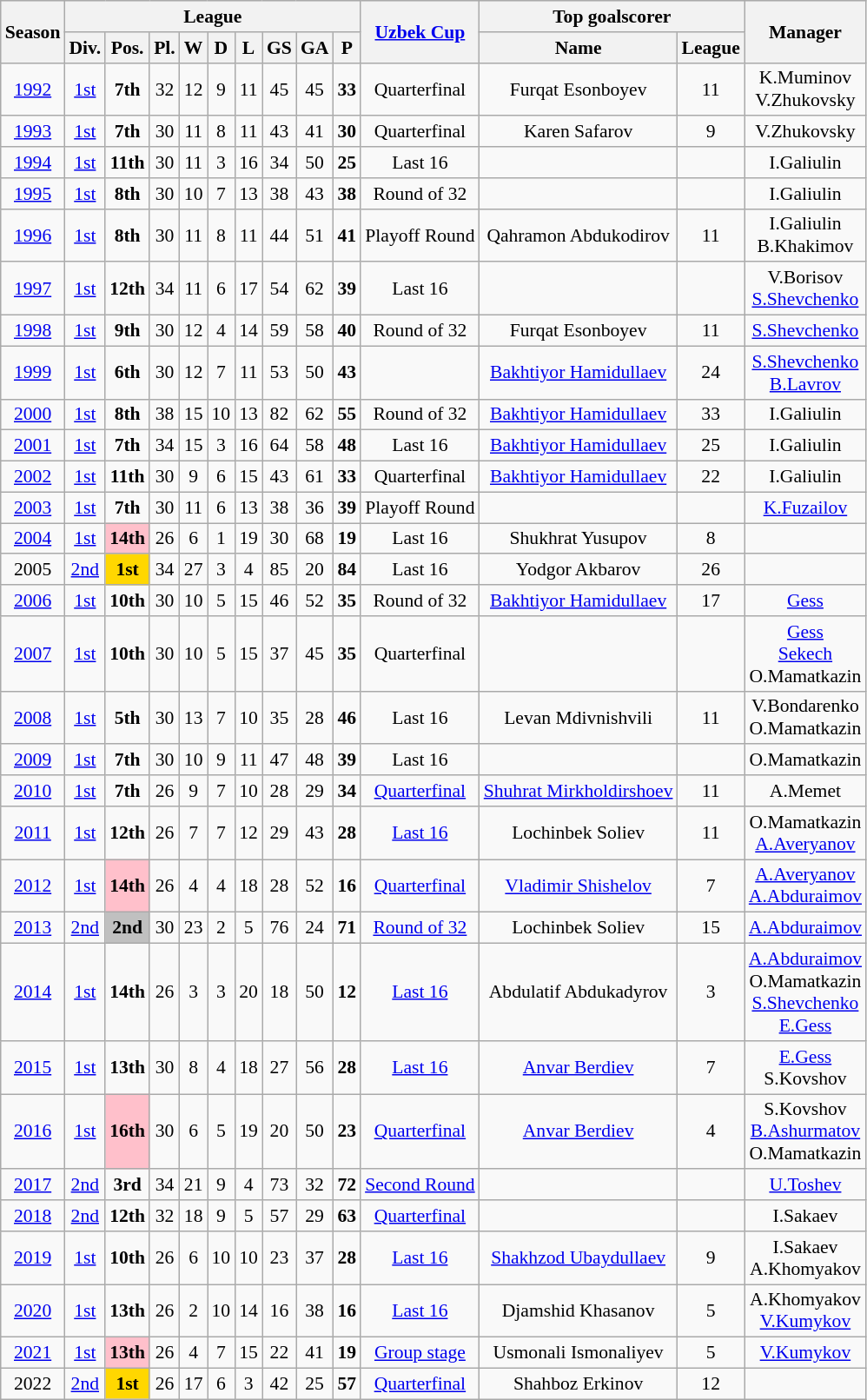<table class="wikitable mw-collapsible mw-collapsed" align=center cellspacing="0" cellpadding="3" style="border:1px solid #AAAAAA;font-size:90%">
<tr style="background:#efefef;">
<th rowspan="2">Season</th>
<th colspan="9">League</th>
<th rowspan="2"><a href='#'>Uzbek Cup</a></th>
<th colspan="2">Top goalscorer</th>
<th rowspan="2">Manager</th>
</tr>
<tr>
<th>Div.</th>
<th>Pos.</th>
<th>Pl.</th>
<th>W</th>
<th>D</th>
<th>L</th>
<th>GS</th>
<th>GA</th>
<th>P</th>
<th>Name</th>
<th>League</th>
</tr>
<tr>
<td align=center><a href='#'>1992</a></td>
<td align=center><a href='#'>1st</a></td>
<td align=center><strong>7th</strong></td>
<td align=center>32</td>
<td align=center>12</td>
<td align=center>9</td>
<td align=center>11</td>
<td align=center>45</td>
<td align=center>45</td>
<td align=center><strong>33</strong></td>
<td align=center>Quarterfinal</td>
<td align=center> Furqat Esonboyev</td>
<td align=center>11</td>
<td align=center> K.Muminov <br>  V.Zhukovsky</td>
</tr>
<tr>
<td align=center><a href='#'>1993</a></td>
<td align=center><a href='#'>1st</a></td>
<td align=center><strong>7th</strong></td>
<td align=center>30</td>
<td align=center>11</td>
<td align=center>8</td>
<td align=center>11</td>
<td align=center>43</td>
<td align=center>41</td>
<td align=center><strong>30</strong></td>
<td align=center>Quarterfinal</td>
<td align=center> Karen Safarov</td>
<td align=center>9</td>
<td align=center> V.Zhukovsky</td>
</tr>
<tr>
<td align=center><a href='#'>1994</a></td>
<td align=center><a href='#'>1st</a></td>
<td align=center><strong>11th</strong></td>
<td align=center>30</td>
<td align=center>11</td>
<td align=center>3</td>
<td align=center>16</td>
<td align=center>34</td>
<td align=center>50</td>
<td align=center><strong>25</strong></td>
<td align=center>Last 16</td>
<td align=center></td>
<td align=center></td>
<td align=center> I.Galiulin</td>
</tr>
<tr>
<td align=center><a href='#'>1995</a></td>
<td align=center><a href='#'>1st</a></td>
<td align=center><strong>8th</strong></td>
<td align=center>30</td>
<td align=center>10</td>
<td align=center>7</td>
<td align=center>13</td>
<td align=center>38</td>
<td align=center>43</td>
<td align=center><strong>38</strong></td>
<td align=center>Round of 32</td>
<td align=center></td>
<td align=center></td>
<td align=center> I.Galiulin</td>
</tr>
<tr>
<td align=center><a href='#'>1996</a></td>
<td align=center><a href='#'>1st</a></td>
<td align=center><strong>8th</strong></td>
<td align=center>30</td>
<td align=center>11</td>
<td align=center>8</td>
<td align=center>11</td>
<td align=center>44</td>
<td align=center>51</td>
<td align=center><strong>41</strong></td>
<td align=center>Playoff Round</td>
<td align=center> Qahramon Abdukodirov</td>
<td align=center>11</td>
<td align=center> I.Galiulin <br>  B.Khakimov</td>
</tr>
<tr>
<td align=center><a href='#'>1997</a></td>
<td align=center><a href='#'>1st</a></td>
<td align=center><strong>12th</strong></td>
<td align=center>34</td>
<td align=center>11</td>
<td align=center>6</td>
<td align=center>17</td>
<td align=center>54</td>
<td align=center>62</td>
<td align=center><strong>39</strong></td>
<td align=center>Last 16</td>
<td align=center></td>
<td align=center></td>
<td align=center> V.Borisov <br>  <a href='#'>S.Shevchenko</a></td>
</tr>
<tr>
<td align=center><a href='#'>1998</a></td>
<td align=center><a href='#'>1st</a></td>
<td align=center><strong>9th</strong></td>
<td align=center>30</td>
<td align=center>12</td>
<td align=center>4</td>
<td align=center>14</td>
<td align=center>59</td>
<td align=center>58</td>
<td align=center><strong>40</strong></td>
<td align=center>Round of 32</td>
<td align=center> Furqat Esonboyev</td>
<td align=center>11</td>
<td align=center> <a href='#'>S.Shevchenko</a></td>
</tr>
<tr>
<td align=center><a href='#'>1999</a></td>
<td align=center><a href='#'>1st</a></td>
<td align=center><strong>6th</strong></td>
<td align=center>30</td>
<td align=center>12</td>
<td align=center>7</td>
<td align=center>11</td>
<td align=center>53</td>
<td align=center>50</td>
<td align=center><strong>43</strong></td>
<td align=center></td>
<td align=center> <a href='#'>Bakhtiyor Hamidullaev</a></td>
<td align=center>24</td>
<td align=center> <a href='#'>S.Shevchenko</a> <br>  <a href='#'>B.Lavrov</a></td>
</tr>
<tr>
<td align=center><a href='#'>2000</a></td>
<td align=center><a href='#'>1st</a></td>
<td align=center><strong>8th</strong></td>
<td align=center>38</td>
<td align=center>15</td>
<td align=center>10</td>
<td align=center>13</td>
<td align=center>82</td>
<td align=center>62</td>
<td align=center><strong>55</strong></td>
<td align=center>Round of 32</td>
<td align=center> <a href='#'>Bakhtiyor Hamidullaev</a></td>
<td align=center>33</td>
<td align=center> I.Galiulin</td>
</tr>
<tr>
<td align=center><a href='#'>2001</a></td>
<td align=center><a href='#'>1st</a></td>
<td align=center><strong>7th</strong></td>
<td align=center>34</td>
<td align=center>15</td>
<td align=center>3</td>
<td align=center>16</td>
<td align=center>64</td>
<td align=center>58</td>
<td align=center><strong>48</strong></td>
<td align=center>Last 16</td>
<td align=center> <a href='#'>Bakhtiyor Hamidullaev</a></td>
<td align=center>25</td>
<td align=center> I.Galiulin</td>
</tr>
<tr>
<td align=center><a href='#'>2002</a></td>
<td align=center><a href='#'>1st</a></td>
<td align=center><strong>11th</strong></td>
<td align=center>30</td>
<td align=center>9</td>
<td align=center>6</td>
<td align=center>15</td>
<td align=center>43</td>
<td align=center>61</td>
<td align=center><strong>33</strong></td>
<td align=center>Quarterfinal</td>
<td align=center> <a href='#'>Bakhtiyor Hamidullaev</a></td>
<td align=center>22</td>
<td align=center> I.Galiulin</td>
</tr>
<tr>
<td align=center><a href='#'>2003</a></td>
<td align=center><a href='#'>1st</a></td>
<td align=center><strong>7th</strong></td>
<td align=center>30</td>
<td align=center>11</td>
<td align=center>6</td>
<td align=center>13</td>
<td align=center>38</td>
<td align=center>36</td>
<td align=center><strong>39</strong></td>
<td align=center>Playoff Round</td>
<td align=center></td>
<td align=center></td>
<td align=center> <a href='#'>K.Fuzailov</a></td>
</tr>
<tr>
<td align=center><a href='#'>2004</a></td>
<td align=center><a href='#'>1st</a></td>
<td style="text-align:center; background:pink;"><strong>14th</strong></td>
<td align=center>26</td>
<td align=center>6</td>
<td align=center>1</td>
<td align=center>19</td>
<td align=center>30</td>
<td align=center>68</td>
<td align=center><strong>19</strong></td>
<td align=center>Last 16</td>
<td align=center> Shukhrat Yusupov</td>
<td align=center>8</td>
<td align=center></td>
</tr>
<tr>
<td align=center>2005</td>
<td align=center><a href='#'>2nd</a></td>
<td style="text-align:center; background:gold;"><strong>1st</strong></td>
<td align=center>34</td>
<td align=center>27</td>
<td align=center>3</td>
<td align=center>4</td>
<td align=center>85</td>
<td align=center>20</td>
<td align=center><strong>84</strong></td>
<td align=center>Last 16</td>
<td align=center> Yodgor Akbarov</td>
<td align=center>26</td>
<td align=center></td>
</tr>
<tr>
<td align=center><a href='#'>2006</a></td>
<td align=center><a href='#'>1st</a></td>
<td align=center><strong>10th</strong></td>
<td align=center>30</td>
<td align=center>10</td>
<td align=center>5</td>
<td align=center>15</td>
<td align=center>46</td>
<td align=center>52</td>
<td align=center><strong>35</strong></td>
<td align=center>Round of 32</td>
<td align=center> <a href='#'>Bakhtiyor Hamidullaev</a></td>
<td align=center>17</td>
<td align=center> <a href='#'>Gess</a></td>
</tr>
<tr>
<td align=center><a href='#'>2007</a></td>
<td align=center><a href='#'>1st</a></td>
<td align=center><strong>10th</strong></td>
<td align=center>30</td>
<td align=center>10</td>
<td align=center>5</td>
<td align=center>15</td>
<td align=center>37</td>
<td align=center>45</td>
<td align=center><strong>35</strong></td>
<td align=center>Quarterfinal</td>
<td align=center></td>
<td align=center></td>
<td align=center> <a href='#'>Gess</a> <br>  <a href='#'>Sekech</a> <br>  O.Mamatkazin</td>
</tr>
<tr>
<td align=center><a href='#'>2008</a></td>
<td align=center><a href='#'>1st</a></td>
<td align=center><strong>5th</strong></td>
<td align=center>30</td>
<td align=center>13</td>
<td align=center>7</td>
<td align=center>10</td>
<td align=center>35</td>
<td align=center>28</td>
<td align=center><strong>46</strong></td>
<td align=center>Last 16</td>
<td align=center> Levan Mdivnishvili</td>
<td align=center>11</td>
<td align=center> V.Bondarenko <br>  O.Mamatkazin</td>
</tr>
<tr>
<td align=center><a href='#'>2009</a></td>
<td align=center><a href='#'>1st</a></td>
<td align=center><strong>7th</strong></td>
<td align=center>30</td>
<td align=center>10</td>
<td align=center>9</td>
<td align=center>11</td>
<td align=center>47</td>
<td align=center>48</td>
<td align=center><strong>39</strong></td>
<td align=center>Last 16</td>
<td align=center></td>
<td align=center></td>
<td align=center> O.Mamatkazin</td>
</tr>
<tr>
<td align=center><a href='#'>2010</a></td>
<td align=center><a href='#'>1st</a></td>
<td align=center><strong>7th</strong></td>
<td align=center>26</td>
<td align=center>9</td>
<td align=center>7</td>
<td align=center>10</td>
<td align=center>28</td>
<td align=center>29</td>
<td align=center><strong>34</strong></td>
<td align=center><a href='#'>Quarterfinal</a></td>
<td align=center> <a href='#'>Shuhrat Mirkholdirshoev</a></td>
<td align=center>11</td>
<td align=center> A.Memet</td>
</tr>
<tr>
<td align=center><a href='#'>2011</a></td>
<td align=center><a href='#'>1st</a></td>
<td align=center><strong>12th</strong></td>
<td align=center>26</td>
<td align=center>7</td>
<td align=center>7</td>
<td align=center>12</td>
<td align=center>29</td>
<td align=center>43</td>
<td align=center><strong>28</strong></td>
<td align=center><a href='#'>Last 16</a></td>
<td align=center> Lochinbek Soliev</td>
<td align=center>11</td>
<td align=center> O.Mamatkazin <br>  <a href='#'>A.Averyanov</a></td>
</tr>
<tr>
<td align=center><a href='#'>2012</a></td>
<td align=center><a href='#'>1st</a></td>
<td style="text-align:center; background:pink;"><strong>14th</strong></td>
<td align=center>26</td>
<td align=center>4</td>
<td align=center>4</td>
<td align=center>18</td>
<td align=center>28</td>
<td align=center>52</td>
<td align=center><strong>16</strong></td>
<td align=center><a href='#'>Quarterfinal</a></td>
<td align=center> <a href='#'>Vladimir Shishelov</a></td>
<td align=center>7</td>
<td align=center> <a href='#'>A.Averyanov</a> <br>  <a href='#'>A.Abduraimov</a></td>
</tr>
<tr>
<td align=center><a href='#'>2013</a></td>
<td align=center><a href='#'>2nd</a></td>
<td style="text-align:center; background:silver;"><strong>2nd</strong></td>
<td align=center>30</td>
<td align=center>23</td>
<td align=center>2</td>
<td align=center>5</td>
<td align=center>76</td>
<td align=center>24</td>
<td align=center><strong>71</strong></td>
<td align=center><a href='#'>Round of 32</a></td>
<td align=center> Lochinbek Soliev</td>
<td align=center>15</td>
<td align=center> <a href='#'>A.Abduraimov</a></td>
</tr>
<tr>
<td align=center><a href='#'>2014</a></td>
<td align=center><a href='#'>1st</a></td>
<td align=center><strong>14th</strong></td>
<td align=center>26</td>
<td align=center>3</td>
<td align=center>3</td>
<td align=center>20</td>
<td align=center>18</td>
<td align=center>50</td>
<td align=center><strong>12</strong></td>
<td align=center><a href='#'>Last 16</a></td>
<td align=center> Abdulatif Abdukadyrov</td>
<td align=center>3</td>
<td align=center> <a href='#'>A.Abduraimov</a> <br>  O.Mamatkazin <br>  <a href='#'>S.Shevchenko</a> <br>  <a href='#'>E.Gess</a></td>
</tr>
<tr>
<td align=center><a href='#'>2015</a></td>
<td align=center><a href='#'>1st</a></td>
<td align=center><strong>13th</strong></td>
<td align=center>30</td>
<td align=center>8</td>
<td align=center>4</td>
<td align=center>18</td>
<td align=center>27</td>
<td align=center>56</td>
<td align=center><strong>28</strong></td>
<td align=center><a href='#'>Last 16</a></td>
<td align=center> <a href='#'>Anvar Berdiev</a></td>
<td align=center>7</td>
<td align=center> <a href='#'>E.Gess</a> <br>  S.Kovshov</td>
</tr>
<tr>
<td align=center><a href='#'>2016</a></td>
<td align=center><a href='#'>1st</a></td>
<td style="text-align:center; background:pink;"><strong>16th</strong></td>
<td align=center>30</td>
<td align=center>6</td>
<td align=center>5</td>
<td align=center>19</td>
<td align=center>20</td>
<td align=center>50</td>
<td align=center><strong>23</strong></td>
<td align=center><a href='#'>Quarterfinal</a></td>
<td align=center> <a href='#'>Anvar Berdiev</a></td>
<td align=center>4</td>
<td align=center> S.Kovshov <br>  <a href='#'>B.Ashurmatov</a> <br>  O.Mamatkazin</td>
</tr>
<tr>
<td align=center><a href='#'>2017</a></td>
<td align=center><a href='#'>2nd</a></td>
<td align=center><strong>3rd</strong></td>
<td align=center>34</td>
<td align=center>21</td>
<td align=center>9</td>
<td align=center>4</td>
<td align=center>73</td>
<td align=center>32</td>
<td align=center><strong>72</strong></td>
<td align=center><a href='#'>Second Round</a></td>
<td align=center></td>
<td align=center></td>
<td align=center> <a href='#'>U.Toshev</a></td>
</tr>
<tr>
<td align=center><a href='#'>2018</a></td>
<td align=center><a href='#'>2nd</a></td>
<td align=center><strong>12th</strong></td>
<td align=center>32</td>
<td align=center>18</td>
<td align=center>9</td>
<td align=center>5</td>
<td align=center>57</td>
<td align=center>29</td>
<td align=center><strong>63</strong></td>
<td align=center><a href='#'>Quarterfinal</a></td>
<td align=center></td>
<td align=center></td>
<td align=center> I.Sakaev</td>
</tr>
<tr>
<td align=center><a href='#'>2019</a></td>
<td align=center><a href='#'>1st</a></td>
<td align=center><strong>10th</strong></td>
<td align=center>26</td>
<td align=center>6</td>
<td align=center>10</td>
<td align=center>10</td>
<td align=center>23</td>
<td align=center>37</td>
<td align=center><strong>28</strong></td>
<td align=center><a href='#'>Last 16</a></td>
<td align=center> <a href='#'>Shakhzod Ubaydullaev</a></td>
<td align=center>9</td>
<td align=center> I.Sakaev <br>  A.Khomyakov</td>
</tr>
<tr>
<td align=center><a href='#'>2020</a></td>
<td align=center><a href='#'>1st</a></td>
<td align=center><strong>13th</strong></td>
<td align=center>26</td>
<td align=center>2</td>
<td align=center>10</td>
<td align=center>14</td>
<td align=center>16</td>
<td align=center>38</td>
<td align=center><strong>16</strong></td>
<td align=center><a href='#'>Last 16</a></td>
<td align=center> Djamshid Khasanov</td>
<td align=center>5</td>
<td align=center> A.Khomyakov <br>  <a href='#'>V.Kumykov</a></td>
</tr>
<tr>
<td align=center><a href='#'>2021</a></td>
<td align=center><a href='#'>1st</a></td>
<td style="text-align:center; background:pink;"><strong>13th</strong></td>
<td align=center>26</td>
<td align=center>4</td>
<td align=center>7</td>
<td align=center>15</td>
<td align=center>22</td>
<td align=center>41</td>
<td align=center><strong>19</strong></td>
<td align=center><a href='#'>Group stage</a></td>
<td align=center> Usmonali Ismonaliyev</td>
<td align=center>5</td>
<td align=center> <a href='#'>V.Kumykov</a></td>
</tr>
<tr>
<td align=center>2022</td>
<td align=center><a href='#'>2nd</a></td>
<td style="text-align:center; background:gold;"><strong>1st</strong></td>
<td align=center>26</td>
<td align=center>17</td>
<td align=center>6</td>
<td align=center>3</td>
<td align=center>42</td>
<td align=center>25</td>
<td align=center><strong>57</strong></td>
<td align=center><a href='#'>Quarterfinal</a></td>
<td align=center> Shahboz Erkinov</td>
<td align=center>12</td>
<td align=center></td>
</tr>
</table>
